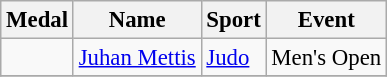<table class="wikitable sortable"  style="font-size:95%">
<tr>
<th>Medal</th>
<th>Name</th>
<th>Sport</th>
<th>Event</th>
</tr>
<tr>
<td></td>
<td><a href='#'>Juhan Mettis</a></td>
<td><a href='#'>Judo</a></td>
<td>Men's Open</td>
</tr>
<tr>
</tr>
</table>
